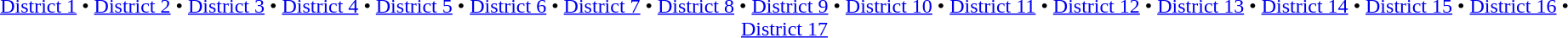<table id=toc class=toc summary=Contents>
<tr>
<td align=center><br><a href='#'>District 1</a> • <a href='#'>District 2</a> • <a href='#'>District 3</a> • <a href='#'>District 4</a> • <a href='#'>District 5</a> • <a href='#'>District 6</a> • <a href='#'>District 7</a> • <a href='#'>District 8</a> • <a href='#'>District 9</a> • <a href='#'>District 10</a> • <a href='#'>District 11</a> •
<a href='#'>District 12</a> • <a href='#'>District 13</a> • <a href='#'>District 14</a> •
<a href='#'>District 15</a> • <a href='#'>District 16</a> • <a href='#'>District 17</a></td>
</tr>
</table>
